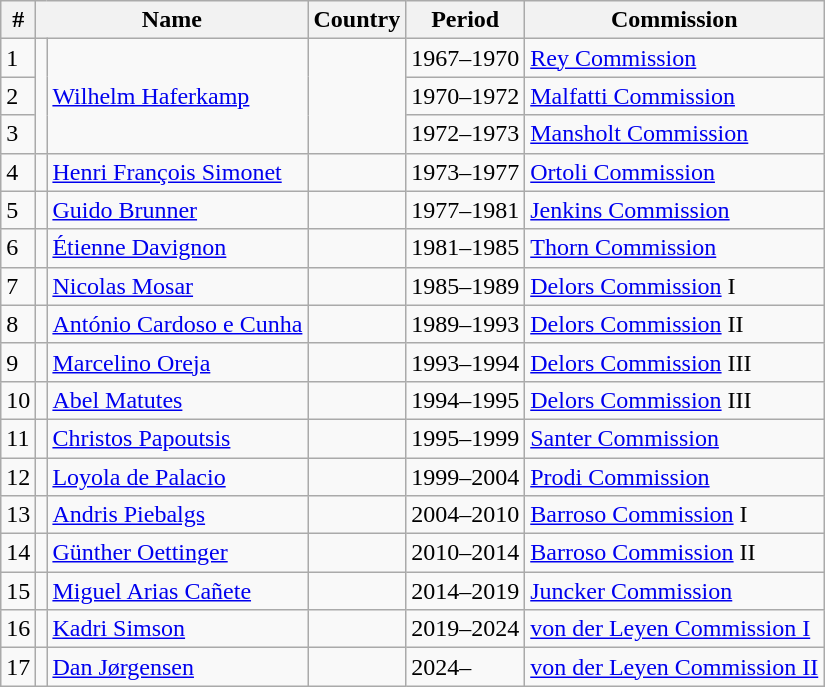<table class="wikitable">
<tr>
<th>#</th>
<th colspan=2>Name</th>
<th>Country</th>
<th>Period</th>
<th>Commission</th>
</tr>
<tr>
<td>1</td>
<td rowspan=3></td>
<td rowspan=3><a href='#'>Wilhelm Haferkamp</a></td>
<td rowspan=3></td>
<td>1967–1970</td>
<td><a href='#'>Rey Commission</a></td>
</tr>
<tr>
<td>2</td>
<td>1970–1972</td>
<td><a href='#'>Malfatti Commission</a></td>
</tr>
<tr>
<td>3</td>
<td>1972–1973</td>
<td><a href='#'>Mansholt Commission</a></td>
</tr>
<tr>
<td>4</td>
<td></td>
<td><a href='#'>Henri François Simonet</a></td>
<td></td>
<td>1973–1977</td>
<td><a href='#'>Ortoli Commission</a></td>
</tr>
<tr>
<td>5</td>
<td></td>
<td><a href='#'>Guido Brunner</a></td>
<td></td>
<td>1977–1981</td>
<td><a href='#'>Jenkins Commission</a></td>
</tr>
<tr>
<td>6</td>
<td></td>
<td><a href='#'>Étienne Davignon</a></td>
<td></td>
<td>1981–1985</td>
<td><a href='#'>Thorn Commission</a></td>
</tr>
<tr>
<td>7</td>
<td></td>
<td><a href='#'>Nicolas Mosar</a></td>
<td></td>
<td>1985–1989</td>
<td><a href='#'>Delors Commission</a> I</td>
</tr>
<tr>
<td>8</td>
<td></td>
<td><a href='#'>António Cardoso e Cunha</a></td>
<td></td>
<td>1989–1993</td>
<td><a href='#'>Delors Commission</a> II</td>
</tr>
<tr>
<td>9</td>
<td></td>
<td><a href='#'>Marcelino Oreja</a></td>
<td></td>
<td>1993–1994</td>
<td><a href='#'>Delors Commission</a> III</td>
</tr>
<tr>
<td>10</td>
<td></td>
<td><a href='#'>Abel Matutes</a></td>
<td></td>
<td>1994–1995</td>
<td><a href='#'>Delors Commission</a> III</td>
</tr>
<tr>
<td>11</td>
<td></td>
<td><a href='#'>Christos Papoutsis</a></td>
<td></td>
<td>1995–1999</td>
<td><a href='#'>Santer Commission</a></td>
</tr>
<tr>
<td>12</td>
<td></td>
<td><a href='#'>Loyola de Palacio</a></td>
<td></td>
<td>1999–2004</td>
<td><a href='#'>Prodi Commission</a></td>
</tr>
<tr>
<td>13</td>
<td></td>
<td><a href='#'>Andris Piebalgs</a></td>
<td></td>
<td>2004–2010</td>
<td><a href='#'>Barroso Commission</a> I</td>
</tr>
<tr>
<td>14</td>
<td></td>
<td><a href='#'>Günther Oettinger</a></td>
<td></td>
<td>2010–2014</td>
<td><a href='#'>Barroso Commission</a> II</td>
</tr>
<tr>
<td>15</td>
<td></td>
<td><a href='#'>Miguel Arias Cañete</a></td>
<td></td>
<td>2014–2019</td>
<td><a href='#'>Juncker Commission</a></td>
</tr>
<tr>
<td>16</td>
<td></td>
<td><a href='#'>Kadri Simson</a></td>
<td></td>
<td>2019–2024</td>
<td><a href='#'>von der Leyen Commission I</a></td>
</tr>
<tr>
<td>17</td>
<td></td>
<td><a href='#'>Dan Jørgensen</a></td>
<td></td>
<td>2024–</td>
<td><a href='#'>von der Leyen Commission II</a></td>
</tr>
</table>
